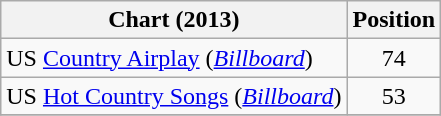<table class="wikitable sortable">
<tr>
<th scope="col">Chart (2013)</th>
<th scope="col">Position</th>
</tr>
<tr>
<td>US <a href='#'>Country Airplay</a> (<em><a href='#'>Billboard</a></em>)</td>
<td align="center">74</td>
</tr>
<tr>
<td>US <a href='#'>Hot Country Songs</a> (<em><a href='#'>Billboard</a></em>)</td>
<td align="center">53</td>
</tr>
<tr>
</tr>
</table>
